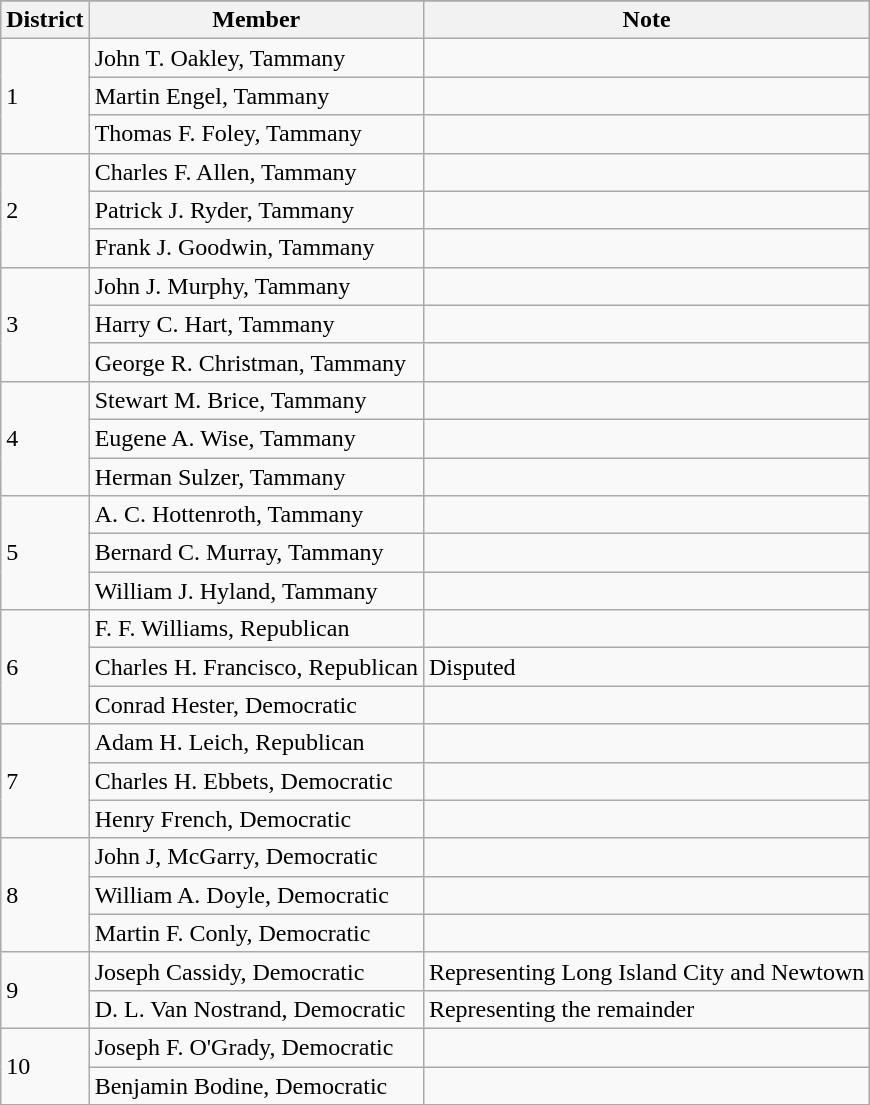<table class="wikitable">
<tr>
</tr>
<tr>
<th>District</th>
<th>Member</th>
<th>Note</th>
</tr>
<tr>
<td rowspan="3">1</td>
<td>John T. Oakley, Tammany</td>
<td></td>
</tr>
<tr>
<td>Martin Engel, Tammany</td>
<td></td>
</tr>
<tr>
<td>Thomas F. Foley, Tammany</td>
<td></td>
</tr>
<tr>
<td rowspan="3">2</td>
<td>Charles F. Allen, Tammany</td>
<td></td>
</tr>
<tr>
<td>Patrick J. Ryder, Tammany</td>
<td></td>
</tr>
<tr>
<td>Frank J. Goodwin, Tammany</td>
<td></td>
</tr>
<tr>
<td rowspan="3">3</td>
<td>John J. Murphy, Tammany</td>
<td></td>
</tr>
<tr>
<td>Harry C. Hart, Tammany</td>
<td></td>
</tr>
<tr>
<td>George R. Christman, Tammany</td>
<td></td>
</tr>
<tr>
<td rowspan="3">4</td>
<td>Stewart M. Brice, Tammany</td>
<td></td>
</tr>
<tr>
<td>Eugene A. Wise, Tammany</td>
<td></td>
</tr>
<tr>
<td>Herman Sulzer, Tammany</td>
<td></td>
</tr>
<tr>
<td rowspan="3">5</td>
<td>A. C. Hottenroth, Tammany</td>
<td></td>
</tr>
<tr>
<td>Bernard C. Murray, Tammany</td>
<td></td>
</tr>
<tr>
<td>William J. Hyland, Tammany</td>
<td></td>
</tr>
<tr>
<td rowspan="3">6</td>
<td>F. F. Williams, Republican</td>
<td></td>
</tr>
<tr>
<td>Charles H. Francisco, Republican</td>
<td>Disputed</td>
</tr>
<tr>
<td>Conrad Hester, Democratic</td>
<td></td>
</tr>
<tr>
<td rowspan="3">7</td>
<td>Adam H. Leich, Republican</td>
<td></td>
</tr>
<tr>
<td>Charles H. Ebbets, Democratic</td>
<td></td>
</tr>
<tr>
<td>Henry French, Democratic</td>
<td></td>
</tr>
<tr>
<td rowspan="3">8</td>
<td>John J, McGarry, Democratic</td>
<td></td>
</tr>
<tr>
<td>William A. Doyle, Democratic</td>
<td></td>
</tr>
<tr>
<td>Martin F. Conly, Democratic</td>
<td></td>
</tr>
<tr>
<td rowspan="2">9</td>
<td>Joseph Cassidy, Democratic</td>
<td>Representing Long Island City and Newtown</td>
</tr>
<tr>
<td>D. L. Van Nostrand, Democratic</td>
<td>Representing the remainder</td>
</tr>
<tr>
<td rowspan="2">10</td>
<td>Joseph F. O'Grady, Democratic</td>
<td></td>
</tr>
<tr>
<td>Benjamin Bodine, Democratic</td>
<td></td>
</tr>
<tr>
</tr>
</table>
